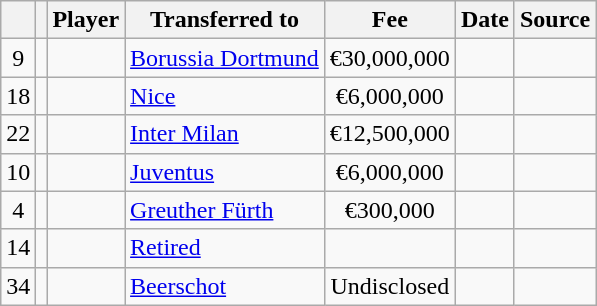<table class="wikitable plainrowheaders sortable">
<tr>
<th></th>
<th></th>
<th scope=col>Player</th>
<th>Transferred to</th>
<th !scope=col; style="width: 65px;">Fee</th>
<th scope=col>Date</th>
<th scope=col>Source</th>
</tr>
<tr>
<td align=center>9</td>
<td align=center></td>
<td></td>
<td> <a href='#'>Borussia Dortmund</a></td>
<td align=center>€30,000,000</td>
<td></td>
<td></td>
</tr>
<tr>
<td align=center>18</td>
<td align=center></td>
<td></td>
<td> <a href='#'>Nice</a></td>
<td align=center>€6,000,000</td>
<td></td>
<td></td>
</tr>
<tr>
<td align=center>22</td>
<td align=center></td>
<td></td>
<td> <a href='#'>Inter Milan</a></td>
<td align=center>€12,500,000</td>
<td></td>
<td></td>
</tr>
<tr>
<td align=center>10</td>
<td align=center></td>
<td></td>
<td> <a href='#'>Juventus</a></td>
<td align=center>€6,000,000</td>
<td></td>
<td></td>
</tr>
<tr>
<td align=center>4</td>
<td align=center></td>
<td></td>
<td> <a href='#'>Greuther Fürth</a></td>
<td align=center>€300,000</td>
<td></td>
<td></td>
</tr>
<tr>
<td align=center>14</td>
<td align=center></td>
<td></td>
<td><a href='#'>Retired</a></td>
<td align=center></td>
<td></td>
<td></td>
</tr>
<tr>
<td align=center>34</td>
<td align=center></td>
<td></td>
<td> <a href='#'>Beerschot</a></td>
<td align=center>Undisclosed</td>
<td></td>
<td></td>
</tr>
</table>
